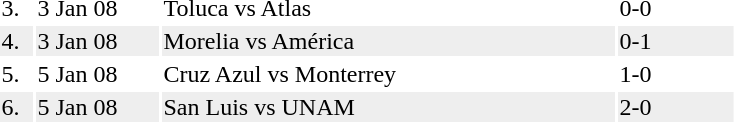<table>
<tr>
<td width="20">3.</td>
<td width="80">3 Jan 08</td>
<td width="300">Toluca vs Atlas</td>
<td width="75">0-0</td>
</tr>
<tr bgcolor=#eeeeee>
<td>4.</td>
<td>3 Jan 08</td>
<td>Morelia vs América</td>
<td>0-1</td>
</tr>
<tr>
<td width="20">5.</td>
<td width="80">5 Jan 08</td>
<td width="300">Cruz Azul vs Monterrey</td>
<td width="75">1-0</td>
</tr>
<tr bgcolor=#eeeeee>
<td>6.</td>
<td>5 Jan 08</td>
<td>San Luis vs UNAM</td>
<td>2-0</td>
</tr>
</table>
